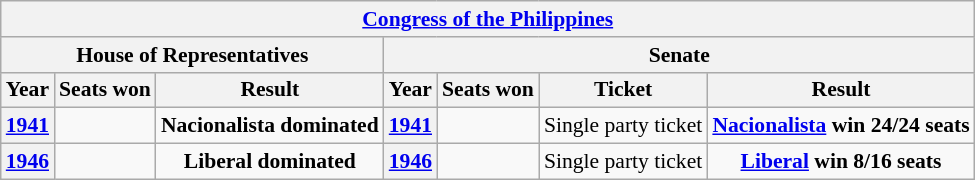<table class="wikitable" style="text-align:center; font-size:90%">
<tr>
<th colspan="7"><a href='#'>Congress of the Philippines</a></th>
</tr>
<tr>
<th colspan="3">House of Representatives</th>
<th colspan="4">Senate</th>
</tr>
<tr>
<th>Year</th>
<th>Seats won</th>
<th>Result</th>
<th>Year</th>
<th>Seats won</th>
<th>Ticket</th>
<th>Result</th>
</tr>
<tr>
<th><a href='#'>1941</a></th>
<td></td>
<td><strong>Nacionalista dominated</strong></td>
<th><a href='#'>1941</a></th>
<td></td>
<td>Single party ticket</td>
<td><strong><a href='#'>Nacionalista</a> win 24/24 seats</strong></td>
</tr>
<tr>
<th><a href='#'>1946</a></th>
<td></td>
<td><strong>Liberal dominated</strong></td>
<th><a href='#'>1946</a></th>
<td></td>
<td>Single party ticket</td>
<td><strong><a href='#'>Liberal</a> win 8/16 seats</strong></td>
</tr>
</table>
